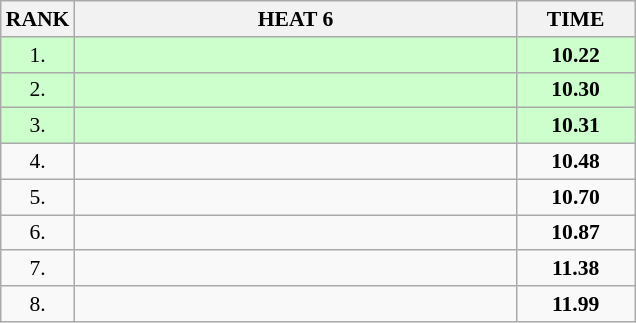<table class="wikitable" style="border-collapse: collapse; font-size: 90%;">
<tr>
<th>RANK</th>
<th style="width: 20em">HEAT 6</th>
<th style="width: 5em">TIME</th>
</tr>
<tr style="background:#ccffcc;">
<td align="center">1.</td>
<td></td>
<td align="center"><strong>10.22</strong></td>
</tr>
<tr style="background:#ccffcc;">
<td align="center">2.</td>
<td></td>
<td align="center"><strong>10.30</strong></td>
</tr>
<tr style="background:#ccffcc;">
<td align="center">3.</td>
<td></td>
<td align="center"><strong>10.31</strong></td>
</tr>
<tr>
<td align="center">4.</td>
<td></td>
<td align="center"><strong>10.48</strong></td>
</tr>
<tr>
<td align="center">5.</td>
<td></td>
<td align="center"><strong>10.70</strong></td>
</tr>
<tr>
<td align="center">6.</td>
<td></td>
<td align="center"><strong>10.87</strong></td>
</tr>
<tr>
<td align="center">7.</td>
<td></td>
<td align="center"><strong>11.38</strong></td>
</tr>
<tr>
<td align="center">8.</td>
<td></td>
<td align="center"><strong>11.99</strong></td>
</tr>
</table>
